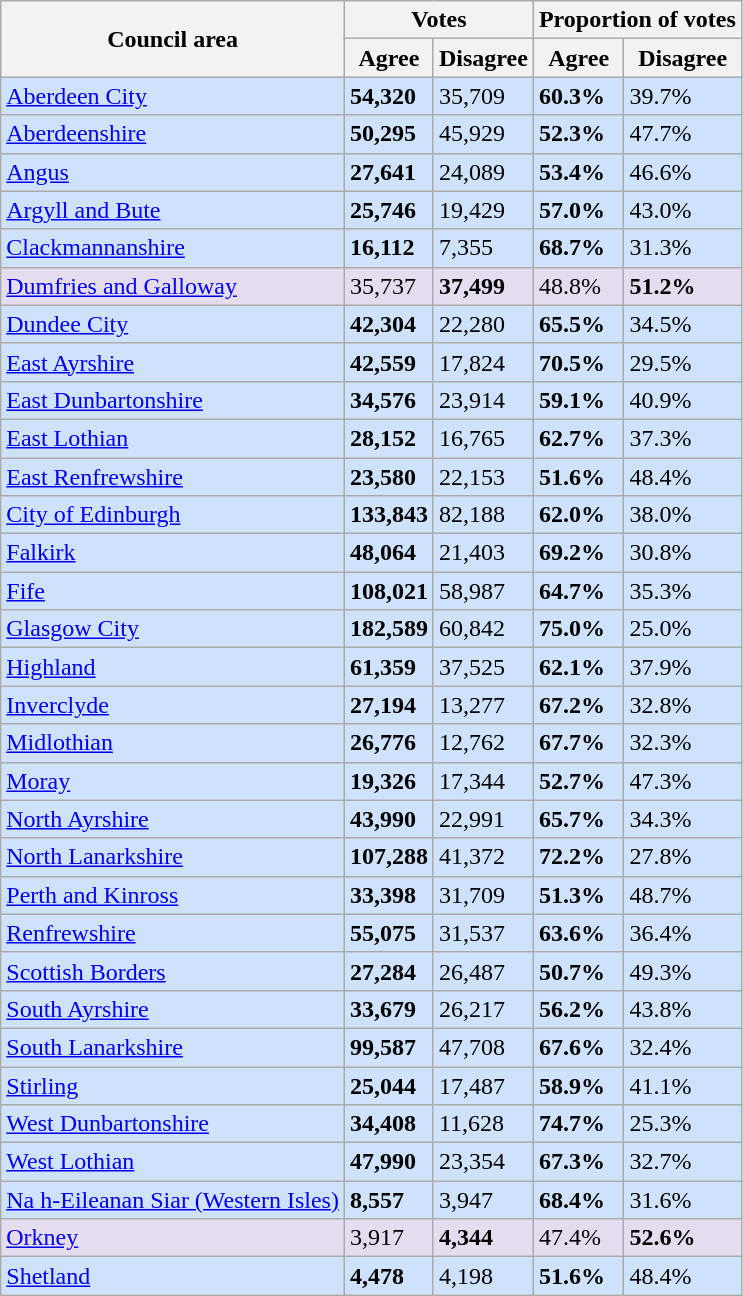<table class="wikitable sortable">
<tr>
<th rowspan=2>Council area</th>
<th colspan=2>Votes</th>
<th colspan=2>Proportion of votes</th>
</tr>
<tr>
<th>Agree</th>
<th>Disagree</th>
<th>Agree</th>
<th>Disagree</th>
</tr>
<tr style="background:#CFE2FC;">
<td><a href='#'>Aberdeen City</a></td>
<td><strong>54,320</strong></td>
<td>35,709</td>
<td><strong>60.3%</strong></td>
<td>39.7%</td>
</tr>
<tr style="background:#CFE2FC;">
<td><a href='#'>Aberdeenshire</a></td>
<td><strong>50,295</strong></td>
<td>45,929</td>
<td><strong>52.3%</strong></td>
<td>47.7%</td>
</tr>
<tr style="background:#CFE2FC;">
<td><a href='#'>Angus</a></td>
<td><strong>27,641</strong></td>
<td>24,089</td>
<td><strong>53.4%</strong></td>
<td>46.6%</td>
</tr>
<tr style="background:#CFE2FC;">
<td><a href='#'>Argyll and Bute</a></td>
<td><strong>25,746</strong></td>
<td>19,429</td>
<td><strong>57.0%</strong></td>
<td>43.0%</td>
</tr>
<tr style="background:#CFE2FC;">
<td><a href='#'>Clackmannanshire</a></td>
<td><strong>16,112</strong></td>
<td>7,355</td>
<td><strong>68.7%</strong></td>
<td>31.3%</td>
</tr>
<tr style="background:#E6DCEF;">
<td><a href='#'>Dumfries and Galloway</a></td>
<td>35,737</td>
<td><strong>37,499</strong></td>
<td>48.8%</td>
<td><strong>51.2%</strong></td>
</tr>
<tr style="background:#CFE2FC;">
<td><a href='#'>Dundee City</a></td>
<td><strong>42,304</strong></td>
<td>22,280</td>
<td><strong>65.5%</strong></td>
<td>34.5%</td>
</tr>
<tr style="background:#CFE2FC;">
<td><a href='#'>East Ayrshire</a></td>
<td><strong>42,559</strong></td>
<td>17,824</td>
<td><strong>70.5%</strong></td>
<td>29.5%</td>
</tr>
<tr style="background:#CFE2FC;">
<td><a href='#'>East Dunbartonshire</a></td>
<td><strong>34,576</strong></td>
<td>23,914</td>
<td><strong>59.1%</strong></td>
<td>40.9%</td>
</tr>
<tr style="background:#CFE2FC;">
<td><a href='#'>East Lothian</a></td>
<td><strong>28,152</strong></td>
<td>16,765</td>
<td><strong>62.7%</strong></td>
<td>37.3%</td>
</tr>
<tr style="background:#CFE2FC;">
<td><a href='#'>East Renfrewshire</a></td>
<td><strong>23,580</strong></td>
<td>22,153</td>
<td><strong>51.6%</strong></td>
<td>48.4%</td>
</tr>
<tr style="background:#CFE2FC;">
<td><a href='#'>City of Edinburgh</a></td>
<td><strong>133,843</strong></td>
<td>82,188</td>
<td><strong>62.0%</strong></td>
<td>38.0%</td>
</tr>
<tr style="background:#CFE2FC;">
<td><a href='#'>Falkirk</a></td>
<td><strong>48,064</strong></td>
<td>21,403</td>
<td><strong>69.2%</strong></td>
<td>30.8%</td>
</tr>
<tr style="background:#CFE2FC;">
<td><a href='#'>Fife</a></td>
<td><strong>108,021</strong></td>
<td>58,987</td>
<td><strong>64.7%</strong></td>
<td>35.3%</td>
</tr>
<tr style="background:#CFE2FC;">
<td><a href='#'>Glasgow City</a></td>
<td><strong>182,589</strong></td>
<td>60,842</td>
<td><strong>75.0%</strong></td>
<td>25.0%</td>
</tr>
<tr style="background:#CFE2FC;">
<td><a href='#'>Highland</a></td>
<td><strong>61,359</strong></td>
<td>37,525</td>
<td><strong>62.1%</strong></td>
<td>37.9%</td>
</tr>
<tr style="background:#CFE2FC;">
<td><a href='#'>Inverclyde</a></td>
<td><strong>27,194</strong></td>
<td>13,277</td>
<td><strong>67.2%</strong></td>
<td>32.8%</td>
</tr>
<tr style="background:#CFE2FC;">
<td><a href='#'>Midlothian</a></td>
<td><strong>26,776</strong></td>
<td>12,762</td>
<td><strong>67.7%</strong></td>
<td>32.3%</td>
</tr>
<tr style="background:#CFE2FC;">
<td><a href='#'>Moray</a></td>
<td><strong>19,326</strong></td>
<td>17,344</td>
<td><strong>52.7%</strong></td>
<td>47.3%</td>
</tr>
<tr style="background:#CFE2FC;">
<td><a href='#'>North Ayrshire</a></td>
<td><strong>43,990</strong></td>
<td>22,991</td>
<td><strong>65.7%</strong></td>
<td>34.3%</td>
</tr>
<tr style="background:#CFE2FC;">
<td><a href='#'>North Lanarkshire</a></td>
<td><strong>107,288</strong></td>
<td>41,372</td>
<td><strong>72.2%</strong></td>
<td>27.8%</td>
</tr>
<tr style="background:#CFE2FC;">
<td><a href='#'>Perth and Kinross</a></td>
<td><strong>33,398</strong></td>
<td>31,709</td>
<td><strong>51.3%</strong></td>
<td>48.7%</td>
</tr>
<tr style="background:#CFE2FC;">
<td><a href='#'>Renfrewshire</a></td>
<td><strong>55,075</strong></td>
<td>31,537</td>
<td><strong>63.6%</strong></td>
<td>36.4%</td>
</tr>
<tr style="background:#CFE2FC;">
<td><a href='#'>Scottish Borders</a></td>
<td><strong>27,284</strong></td>
<td>26,487</td>
<td><strong>50.7%</strong></td>
<td>49.3%</td>
</tr>
<tr style="background:#CFE2FC;">
<td><a href='#'>South Ayrshire</a></td>
<td><strong>33,679</strong></td>
<td>26,217</td>
<td><strong>56.2%</strong></td>
<td>43.8%</td>
</tr>
<tr style="background:#CFE2FC;">
<td><a href='#'>South Lanarkshire</a></td>
<td><strong>99,587</strong></td>
<td>47,708</td>
<td><strong>67.6%</strong></td>
<td>32.4%</td>
</tr>
<tr style="background:#CFE2FC;">
<td><a href='#'>Stirling</a></td>
<td><strong>25,044</strong></td>
<td>17,487</td>
<td><strong>58.9%</strong></td>
<td>41.1%</td>
</tr>
<tr style="background:#CFE2FC;">
<td><a href='#'>West Dunbartonshire</a></td>
<td><strong>34,408</strong></td>
<td>11,628</td>
<td><strong>74.7%</strong></td>
<td>25.3%</td>
</tr>
<tr style="background:#CFE2FC;">
<td><a href='#'>West Lothian</a></td>
<td><strong>47,990</strong></td>
<td>23,354</td>
<td><strong>67.3%</strong></td>
<td>32.7%</td>
</tr>
<tr style="background:#CFE2FC;">
<td><a href='#'>Na h-Eileanan Siar (Western Isles)</a></td>
<td><strong>8,557</strong></td>
<td>3,947</td>
<td><strong>68.4%</strong></td>
<td>31.6%</td>
</tr>
<tr style="background:#E6DCEF;">
<td><a href='#'>Orkney</a></td>
<td>3,917</td>
<td><strong>4,344</strong></td>
<td>47.4%</td>
<td><strong>52.6%</strong></td>
</tr>
<tr style="background:#CFE2FC;">
<td><a href='#'>Shetland</a></td>
<td><strong>4,478</strong></td>
<td>4,198</td>
<td><strong>51.6%</strong></td>
<td>48.4%</td>
</tr>
</table>
